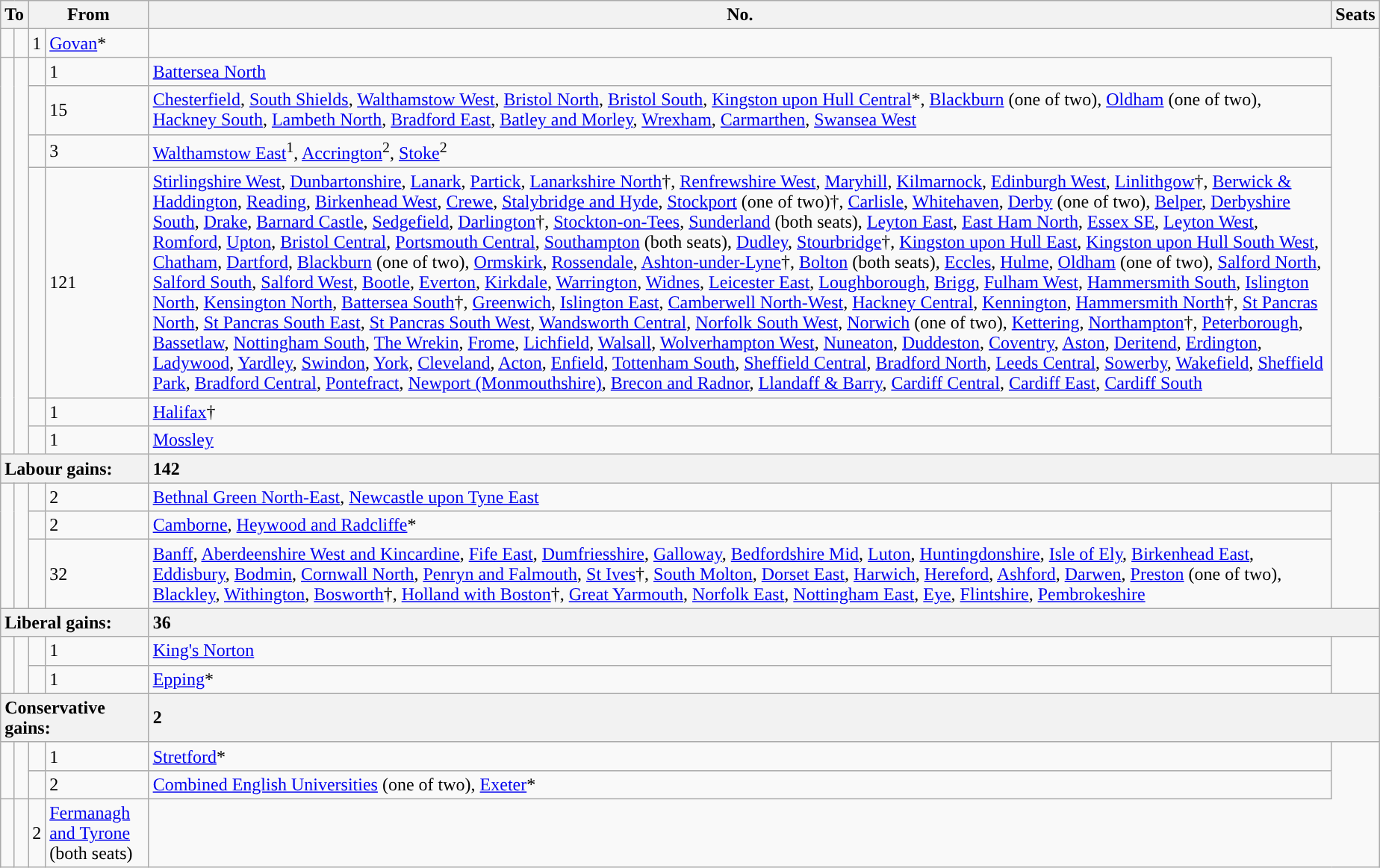<table class="wikitable sortable" style="margin:1em">
<tr>
<th colspan=2>To</th>
<th colspan=2>From</th>
<th>No.</th>
<th class=unsortable>Seats</th>
</tr>
<tr>
<td></td>
<td></td>
<td>1</td>
<td><a href='#'>Govan</a>*</td>
</tr>
<tr>
<td rowspan="6" style="color:inherit;background:"></td>
<td rowspan="6"></td>
<td></td>
<td>1</td>
<td><a href='#'>Battersea North</a></td>
</tr>
<tr>
<td></td>
<td>15</td>
<td><a href='#'>Chesterfield</a>, <a href='#'>South Shields</a>, <a href='#'>Walthamstow West</a>, <a href='#'>Bristol North</a>, <a href='#'>Bristol South</a>, <a href='#'>Kingston upon Hull Central</a>*, <a href='#'>Blackburn</a> (one of two), <a href='#'>Oldham</a> (one of two), <a href='#'>Hackney South</a>, <a href='#'>Lambeth North</a>, <a href='#'>Bradford East</a>, <a href='#'>Batley and Morley</a>, <a href='#'>Wrexham</a>, <a href='#'>Carmarthen</a>, <a href='#'>Swansea West</a></td>
</tr>
<tr>
<td></td>
<td>3</td>
<td><a href='#'>Walthamstow East</a><sup>1</sup>, <a href='#'>Accrington</a><sup>2</sup>, <a href='#'>Stoke</a><sup>2</sup></td>
</tr>
<tr>
<td></td>
<td>121</td>
<td><a href='#'>Stirlingshire West</a>, <a href='#'>Dunbartonshire</a>, <a href='#'>Lanark</a>, <a href='#'>Partick</a>, <a href='#'>Lanarkshire North</a>†, <a href='#'>Renfrewshire West</a>, <a href='#'>Maryhill</a>, <a href='#'>Kilmarnock</a>, <a href='#'>Edinburgh West</a>, <a href='#'>Linlithgow</a>†, <a href='#'>Berwick & Haddington</a>, <a href='#'>Reading</a>, <a href='#'>Birkenhead West</a>, <a href='#'>Crewe</a>, <a href='#'>Stalybridge and Hyde</a>, <a href='#'>Stockport</a> (one of two)†, <a href='#'>Carlisle</a>, <a href='#'>Whitehaven</a>, <a href='#'>Derby</a> (one of two), <a href='#'>Belper</a>, <a href='#'>Derbyshire South</a>, <a href='#'>Drake</a>, <a href='#'>Barnard Castle</a>, <a href='#'>Sedgefield</a>, <a href='#'>Darlington</a>†, <a href='#'>Stockton-on-Tees</a>, <a href='#'>Sunderland</a> (both seats), <a href='#'>Leyton East</a>, <a href='#'>East Ham North</a>, <a href='#'>Essex SE</a>, <a href='#'>Leyton West</a>, <a href='#'>Romford</a>, <a href='#'>Upton</a>, <a href='#'>Bristol Central</a>, <a href='#'>Portsmouth Central</a>, <a href='#'>Southampton</a> (both seats), <a href='#'>Dudley</a>, <a href='#'>Stourbridge</a>†, <a href='#'>Kingston upon Hull East</a>, <a href='#'>Kingston upon Hull South West</a>, <a href='#'>Chatham</a>, <a href='#'>Dartford</a>, <a href='#'>Blackburn</a> (one of two), <a href='#'>Ormskirk</a>, <a href='#'>Rossendale</a>, <a href='#'>Ashton-under-Lyne</a>†, <a href='#'>Bolton</a> (both seats), <a href='#'>Eccles</a>, <a href='#'>Hulme</a>, <a href='#'>Oldham</a> (one of two), <a href='#'>Salford North</a>, <a href='#'>Salford South</a>, <a href='#'>Salford West</a>, <a href='#'>Bootle</a>, <a href='#'>Everton</a>, <a href='#'>Kirkdale</a>, <a href='#'>Warrington</a>, <a href='#'>Widnes</a>, <a href='#'>Leicester East</a>, <a href='#'>Loughborough</a>, <a href='#'>Brigg</a>, <a href='#'>Fulham West</a>, <a href='#'>Hammersmith South</a>, <a href='#'>Islington North</a>, <a href='#'>Kensington North</a>, <a href='#'>Battersea South</a>†, <a href='#'>Greenwich</a>, <a href='#'>Islington East</a>, <a href='#'>Camberwell North-West</a>, <a href='#'>Hackney Central</a>, <a href='#'>Kennington</a>, <a href='#'>Hammersmith North</a>†, <a href='#'>St Pancras North</a>, <a href='#'>St Pancras South East</a>, <a href='#'>St Pancras South West</a>, <a href='#'>Wandsworth Central</a>, <a href='#'>Norfolk South West</a>, <a href='#'>Norwich</a> (one of two), <a href='#'>Kettering</a>, <a href='#'>Northampton</a>†, <a href='#'>Peterborough</a>, <a href='#'>Bassetlaw</a>, <a href='#'>Nottingham South</a>, <a href='#'>The Wrekin</a>, <a href='#'>Frome</a>, <a href='#'>Lichfield</a>, <a href='#'>Walsall</a>, <a href='#'>Wolverhampton West</a>, <a href='#'>Nuneaton</a>, <a href='#'>Duddeston</a>, <a href='#'>Coventry</a>, <a href='#'>Aston</a>, <a href='#'>Deritend</a>, <a href='#'>Erdington</a>, <a href='#'>Ladywood</a>, <a href='#'>Yardley</a>, <a href='#'>Swindon</a>, <a href='#'>York</a>, <a href='#'>Cleveland</a>, <a href='#'>Acton</a>, <a href='#'>Enfield</a>, <a href='#'>Tottenham South</a>, <a href='#'>Sheffield Central</a>, <a href='#'>Bradford North</a>, <a href='#'>Leeds Central</a>, <a href='#'>Sowerby</a>, <a href='#'>Wakefield</a>, <a href='#'>Sheffield Park</a>, <a href='#'>Bradford Central</a>, <a href='#'>Pontefract</a>, <a href='#'>Newport (Monmouthshire)</a>, <a href='#'>Brecon and Radnor</a>, <a href='#'>Llandaff & Barry</a>, <a href='#'>Cardiff Central</a>, <a href='#'>Cardiff East</a>, <a href='#'>Cardiff South</a></td>
</tr>
<tr>
<td></td>
<td>1</td>
<td><a href='#'>Halifax</a>†</td>
</tr>
<tr>
<td></td>
<td>1</td>
<td><a href='#'>Mossley</a></td>
</tr>
<tr class="sortbottom">
<th style="text-align:left" colspan="4">Labour gains:</th>
<th style="text-align:left" colspan="2">142</th>
</tr>
<tr>
<td rowspan="3" style="color:inherit;background:"></td>
<td rowspan="3"></td>
<td></td>
<td>2</td>
<td><a href='#'>Bethnal Green North-East</a>, <a href='#'>Newcastle upon Tyne East</a></td>
</tr>
<tr>
<td></td>
<td>2</td>
<td><a href='#'>Camborne</a>, <a href='#'>Heywood and Radcliffe</a>*</td>
</tr>
<tr>
<td></td>
<td>32</td>
<td><a href='#'>Banff</a>, <a href='#'>Aberdeenshire West and Kincardine</a>, <a href='#'>Fife East</a>, <a href='#'>Dumfriesshire</a>, <a href='#'>Galloway</a>, <a href='#'>Bedfordshire Mid</a>, <a href='#'>Luton</a>, <a href='#'>Huntingdonshire</a>, <a href='#'>Isle of Ely</a>, <a href='#'>Birkenhead East</a>, <a href='#'>Eddisbury</a>, <a href='#'>Bodmin</a>, <a href='#'>Cornwall North</a>, <a href='#'>Penryn and Falmouth</a>, <a href='#'>St Ives</a>†, <a href='#'>South Molton</a>, <a href='#'>Dorset East</a>, <a href='#'>Harwich</a>, <a href='#'>Hereford</a>, <a href='#'>Ashford</a>, <a href='#'>Darwen</a>, <a href='#'>Preston</a> (one of two), <a href='#'>Blackley</a>, <a href='#'>Withington</a>, <a href='#'>Bosworth</a>†, <a href='#'>Holland with Boston</a>†, <a href='#'>Great Yarmouth</a>, <a href='#'>Norfolk East</a>, <a href='#'>Nottingham East</a>, <a href='#'>Eye</a>, <a href='#'>Flintshire</a>, <a href='#'>Pembrokeshire</a></td>
</tr>
<tr class="sortbottom">
<th style="text-align:left" colspan="4">Liberal gains:</th>
<th style="text-align:left" colspan="2">36</th>
</tr>
<tr>
<td rowspan="2" style="color:inherit;background:"></td>
<td rowspan="2"></td>
<td></td>
<td>1</td>
<td><a href='#'>King's Norton</a></td>
</tr>
<tr>
<td></td>
<td>1</td>
<td><a href='#'>Epping</a>*</td>
</tr>
<tr class="sortbottom">
<th style="text-align:left" colspan="4">Conservative gains:</th>
<th style="text-align:left" colspan="2">2</th>
</tr>
<tr>
<td rowspan="2" style="color:inherit;background:"></td>
<td rowspan="2"></td>
<td></td>
<td>1</td>
<td><a href='#'>Stretford</a>*</td>
</tr>
<tr>
<td></td>
<td>2</td>
<td><a href='#'>Combined English Universities</a> (one of two), <a href='#'>Exeter</a>*</td>
</tr>
<tr>
<td></td>
<td></td>
<td>2</td>
<td><a href='#'>Fermanagh and Tyrone</a> (both seats)</td>
</tr>
</table>
